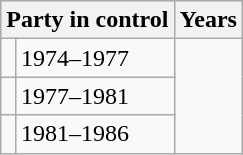<table class="wikitable">
<tr>
<th colspan=2>Party in control</th>
<th>Years</th>
</tr>
<tr>
<td></td>
<td>1974–1977</td>
</tr>
<tr>
<td></td>
<td>1977–1981</td>
</tr>
<tr>
<td></td>
<td>1981–1986</td>
</tr>
</table>
